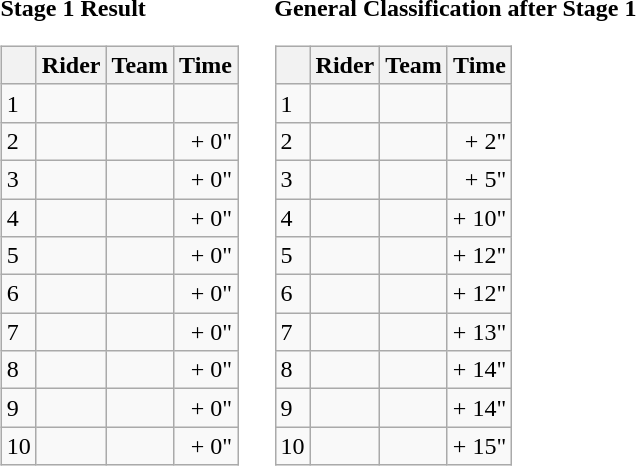<table>
<tr>
<td><strong>Stage 1 Result</strong><br><table class="wikitable">
<tr>
<th></th>
<th>Rider</th>
<th>Team</th>
<th>Time</th>
</tr>
<tr>
<td>1</td>
<td></td>
<td></td>
<td align="right"></td>
</tr>
<tr>
<td>2</td>
<td> </td>
<td></td>
<td align="right">+ 0"</td>
</tr>
<tr>
<td>3</td>
<td></td>
<td></td>
<td align="right">+ 0"</td>
</tr>
<tr>
<td>4</td>
<td></td>
<td></td>
<td align="right">+ 0"</td>
</tr>
<tr>
<td>5</td>
<td></td>
<td></td>
<td align="right">+ 0"</td>
</tr>
<tr>
<td>6</td>
<td></td>
<td></td>
<td align="right">+ 0"</td>
</tr>
<tr>
<td>7</td>
<td></td>
<td></td>
<td align="right">+ 0"</td>
</tr>
<tr>
<td>8</td>
<td></td>
<td></td>
<td align="right">+ 0"</td>
</tr>
<tr>
<td>9</td>
<td></td>
<td></td>
<td align="right">+ 0"</td>
</tr>
<tr>
<td>10</td>
<td></td>
<td></td>
<td align="right">+ 0"</td>
</tr>
</table>
</td>
<td></td>
<td><strong>General Classification after Stage 1</strong><br><table class="wikitable">
<tr>
<th></th>
<th>Rider</th>
<th>Team</th>
<th>Time</th>
</tr>
<tr>
<td>1</td>
<td></td>
<td></td>
<td align="right"></td>
</tr>
<tr>
<td>2</td>
<td></td>
<td></td>
<td align="right">+ 2"</td>
</tr>
<tr>
<td>3</td>
<td></td>
<td></td>
<td align="right">+ 5"</td>
</tr>
<tr>
<td>4</td>
<td> </td>
<td></td>
<td align="right">+ 10"</td>
</tr>
<tr>
<td>5</td>
<td> </td>
<td></td>
<td align="right">+ 12"</td>
</tr>
<tr>
<td>6</td>
<td></td>
<td></td>
<td align="right">+ 12"</td>
</tr>
<tr>
<td>7</td>
<td></td>
<td></td>
<td align="right">+ 13"</td>
</tr>
<tr>
<td>8</td>
<td></td>
<td></td>
<td align="right">+ 14"</td>
</tr>
<tr>
<td>9</td>
<td></td>
<td></td>
<td align="right">+ 14"</td>
</tr>
<tr>
<td>10</td>
<td></td>
<td></td>
<td align="right">+ 15"</td>
</tr>
</table>
</td>
</tr>
</table>
